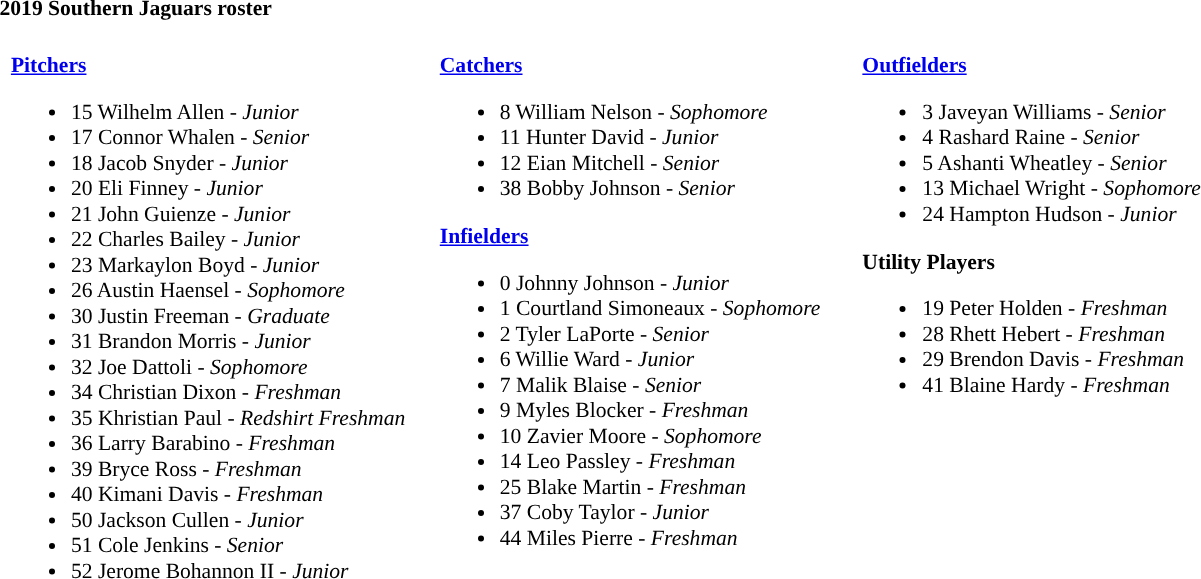<table class="toccolours" style="text-align: left; font-size:90%;">
<tr>
<th colspan="9">2019 Southern Jaguars roster</th>
</tr>
<tr>
<td width="03"> </td>
<td valign="top"><br><strong><a href='#'>Pitchers</a></strong><ul><li>15 Wilhelm Allen - <em>Junior</em></li><li>17 Connor Whalen - <em>Senior</em></li><li>18 Jacob Snyder - <em>Junior</em></li><li>20 Eli Finney - <em>Junior</em></li><li>21 John Guienze - <em>Junior</em></li><li>22 Charles Bailey - <em>Junior</em></li><li>23 Markaylon Boyd - <em>Junior</em></li><li>26 Austin Haensel - <em>Sophomore</em></li><li>30 Justin Freeman - <em>Graduate</em></li><li>31 Brandon Morris - <em>Junior</em></li><li>32 Joe Dattoli - <em>Sophomore</em></li><li>34 Christian Dixon - <em>Freshman</em></li><li>35 Khristian Paul - <em>Redshirt Freshman</em></li><li>36 Larry Barabino - <em>Freshman</em></li><li>39 Bryce Ross - <em>Freshman</em></li><li>40 Kimani Davis - <em>Freshman</em></li><li>50 Jackson Cullen - <em>Junior</em></li><li>51 Cole Jenkins - <em>Senior</em></li><li>52 Jerome Bohannon II - <em>Junior</em></li></ul></td>
<td width="15"> </td>
<td valign="top"><br><strong><a href='#'>Catchers</a></strong><ul><li>8 William Nelson - <em>Sophomore</em></li><li>11 Hunter David - <em>Junior</em></li><li>12 Eian Mitchell - <em>Senior</em></li><li>38 Bobby Johnson - <em>Senior</em></li></ul><strong><a href='#'>Infielders</a></strong><ul><li>0 Johnny Johnson - <em>Junior</em></li><li>1 Courtland Simoneaux - <em>Sophomore</em></li><li>2 Tyler LaPorte - <em>Senior</em></li><li>6 Willie Ward - <em>Junior</em></li><li>7 Malik Blaise - <em>Senior</em></li><li>9 Myles Blocker - <em>Freshman</em></li><li>10 Zavier Moore - <em>Sophomore</em></li><li>14 Leo Passley - <em>Freshman</em></li><li>25 Blake Martin - <em>Freshman</em></li><li>37 Coby Taylor - <em>Junior</em></li><li>44 Miles Pierre - <em>Freshman</em></li></ul></td>
<td width="20"> </td>
<td valign="top"><br><strong><a href='#'>Outfielders</a></strong><ul><li>3 Javeyan Williams - <em>Senior</em></li><li>4 Rashard Raine - <em>Senior</em></li><li>5 Ashanti Wheatley - <em>Senior</em></li><li>13 Michael Wright - <em>Sophomore</em></li><li>24 Hampton Hudson - <em>Junior</em></li></ul><strong>Utility Players</strong><ul><li>19 Peter Holden - <em>Freshman</em></li><li>28 Rhett Hebert - <em>Freshman</em></li><li>29 Brendon Davis - <em>Freshman</em></li><li>41 Blaine Hardy - <em>Freshman</em></li></ul></td>
</tr>
</table>
